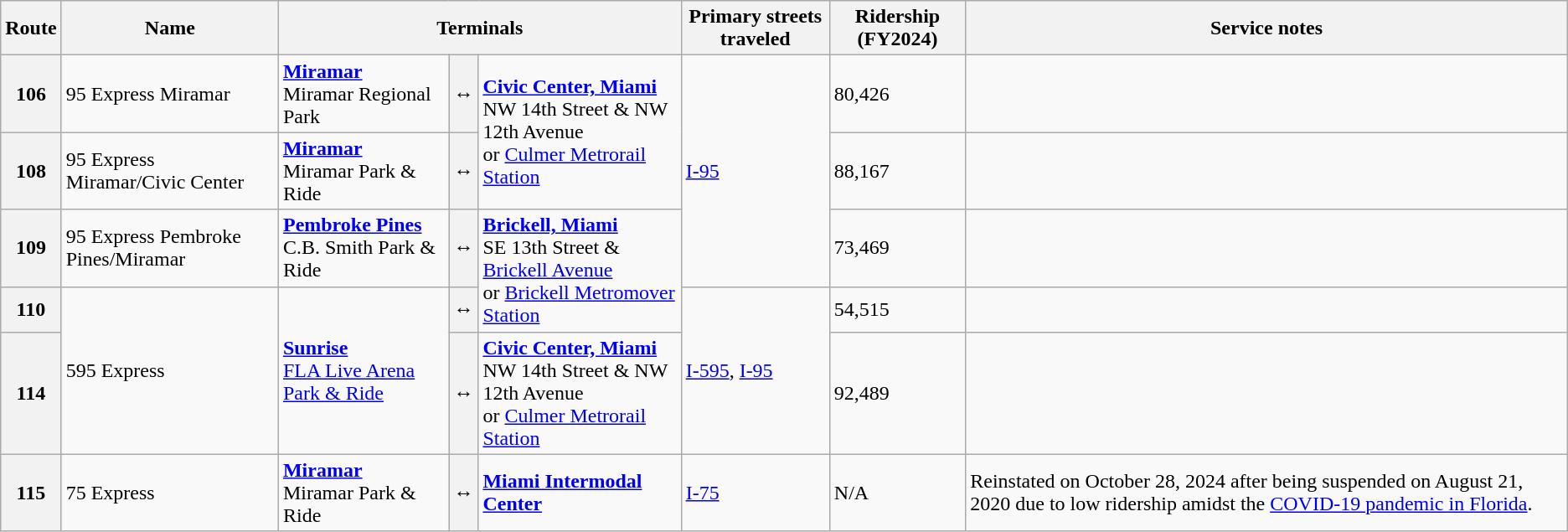<table class=wikitable>
<tr>
<th>Route</th>
<th>Name</th>
<th colspan=3>Terminals</th>
<th>Primary streets traveled</th>
<th>Ridership (FY2024) </th>
<th>Service notes</th>
</tr>
<tr>
<th>106</th>
<td>95 Express Miramar</td>
<td><strong><a href='#'>Miramar</a></strong><br>Miramar Regional Park</td>
<th><span>↔</span></th>
<td rowspan=2><strong><a href='#'>Civic Center, Miami</a></strong><br>NW 14th Street & NW 12th Avenue<br>or <a href='#'>Culmer Metrorail Station</a></td>
<td rowspan=3><a href='#'>I-95</a></td>
<td>80,426</td>
<td></td>
</tr>
<tr>
<th>108</th>
<td>95 Express Miramar/Civic Center</td>
<td><strong><a href='#'>Miramar</a></strong><br> Miramar Park & Ride</td>
<th><span>↔</span></th>
<td>88,167</td>
<td></td>
</tr>
<tr>
<th>109</th>
<td>95 Express Pembroke Pines/Miramar</td>
<td><strong><a href='#'>Pembroke Pines</a></strong><br>C.B. Smith Park & Ride</td>
<th><span>↔</span></th>
<td rowspan=2><strong><a href='#'>Brickell, Miami</a></strong><br>SE 13th Street & <a href='#'>Brickell Avenue</a><br>or <a href='#'>Brickell Metromover Station</a></td>
<td>73,469</td>
<td></td>
</tr>
<tr>
<th>110</th>
<td rowspan=2>595 Express</td>
<td rowspan=2><strong><a href='#'>Sunrise</a></strong><br><a href='#'>FLA Live Arena Park & Ride</a></td>
<th><span>↔</span></th>
<td rowspan=2><a href='#'>I-595</a>, <a href='#'>I-95</a></td>
<td>54,515</td>
<td></td>
</tr>
<tr>
<th>114</th>
<th><span>↔</span></th>
<td><strong><a href='#'>Civic Center, Miami</a></strong><br>NW 14th Street & NW 12th Avenue<br>or <a href='#'>Culmer Metrorail Station</a></td>
<td>92,489</td>
<td></td>
</tr>
<tr>
<th>115</th>
<td>75 Express</td>
<td><strong><a href='#'>Miramar</a></strong><br> Miramar Park & Ride</td>
<th><span>↔</span></th>
<td><strong><a href='#'>Miami Intermodal Center</a></strong></td>
<td><a href='#'>I-75</a></td>
<td>N/A</td>
<td>Reinstated on October 28, 2024 after being suspended on August 21, 2020 due to low ridership amidst the <a href='#'>COVID-19 pandemic in Florida</a>.</td>
</tr>
</table>
